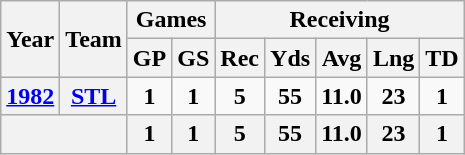<table class="wikitable" style="text-align:center">
<tr>
<th rowspan="2">Year</th>
<th rowspan="2">Team</th>
<th colspan="2">Games</th>
<th colspan="5">Receiving</th>
</tr>
<tr>
<th>GP</th>
<th>GS</th>
<th>Rec</th>
<th>Yds</th>
<th>Avg</th>
<th>Lng</th>
<th>TD</th>
</tr>
<tr>
<th><a href='#'>1982</a></th>
<th><a href='#'>STL</a></th>
<td><strong>1</strong></td>
<td><strong>1</strong></td>
<td><strong>5</strong></td>
<td><strong>55</strong></td>
<td><strong>11.0</strong></td>
<td><strong>23</strong></td>
<td><strong>1</strong></td>
</tr>
<tr>
<th colspan="2"></th>
<th>1</th>
<th>1</th>
<th>5</th>
<th>55</th>
<th>11.0</th>
<th>23</th>
<th>1</th>
</tr>
</table>
